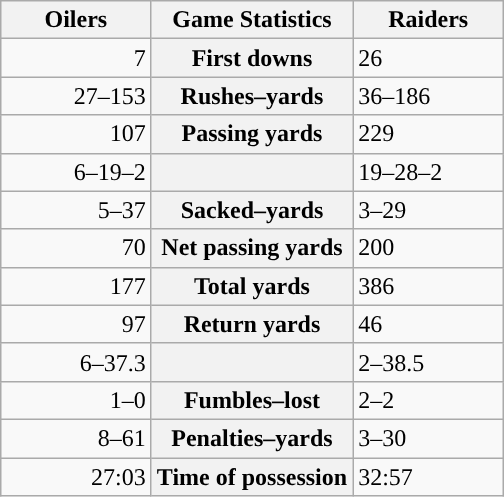<table class="wikitable" style="margin: 1em auto 1em auto">
<tr>
<th style="width:30%;">Oilers</th>
<th style="width:40%;">Game Statistics</th>
<th style="width:30%;">Raiders</th>
</tr>
<tr>
<td style="text-align:right;">7</td>
<th>First downs</th>
<td>26</td>
</tr>
<tr>
<td style="text-align:right;">27–153</td>
<th>Rushes–yards</th>
<td>36–186</td>
</tr>
<tr>
<td style="text-align:right;">107</td>
<th>Passing yards</th>
<td>229</td>
</tr>
<tr>
<td style="text-align:right;">6–19–2</td>
<th></th>
<td>19–28–2</td>
</tr>
<tr>
<td style="text-align:right;">5–37</td>
<th>Sacked–yards</th>
<td>3–29</td>
</tr>
<tr>
<td style="text-align:right;">70</td>
<th>Net passing yards</th>
<td>200</td>
</tr>
<tr>
<td style="text-align:right;">177</td>
<th>Total yards</th>
<td>386</td>
</tr>
<tr>
<td style="text-align:right;">97</td>
<th>Return yards</th>
<td>46</td>
</tr>
<tr>
<td style="text-align:right;">6–37.3</td>
<th></th>
<td>2–38.5</td>
</tr>
<tr>
<td style="text-align:right;">1–0</td>
<th>Fumbles–lost</th>
<td>2–2</td>
</tr>
<tr>
<td style="text-align:right;">8–61</td>
<th>Penalties–yards</th>
<td>3–30</td>
</tr>
<tr>
<td style="text-align:right;">27:03</td>
<th>Time of possession</th>
<td>32:57</td>
</tr>
</table>
